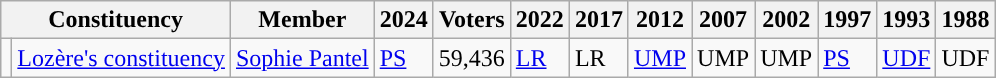<table class="wikitable sortable">
<tr>
<th colspan="2">Constituency</th>
<th>Member</th>
<th>2024</th>
<th>Voters</th>
<th>2022</th>
<th>2017</th>
<th>2012</th>
<th>2007</th>
<th>2002</th>
<th>1997</th>
<th>1993</th>
<th>1988</th>
</tr>
<tr>
<td style="background-color: "></td>
<td><a href='#'>Lozère's constituency</a></td>
<td><a href='#'>Sophie Pantel</a></td>
<td><a href='#'>PS</a></td>
<td>59,436</td>
<td><a href='#'>LR</a></td>
<td>LR</td>
<td><a href='#'>UMP</a></td>
<td>UMP</td>
<td>UMP</td>
<td><a href='#'>PS</a></td>
<td><a href='#'>UDF</a></td>
<td>UDF</td>
</tr>
</table>
